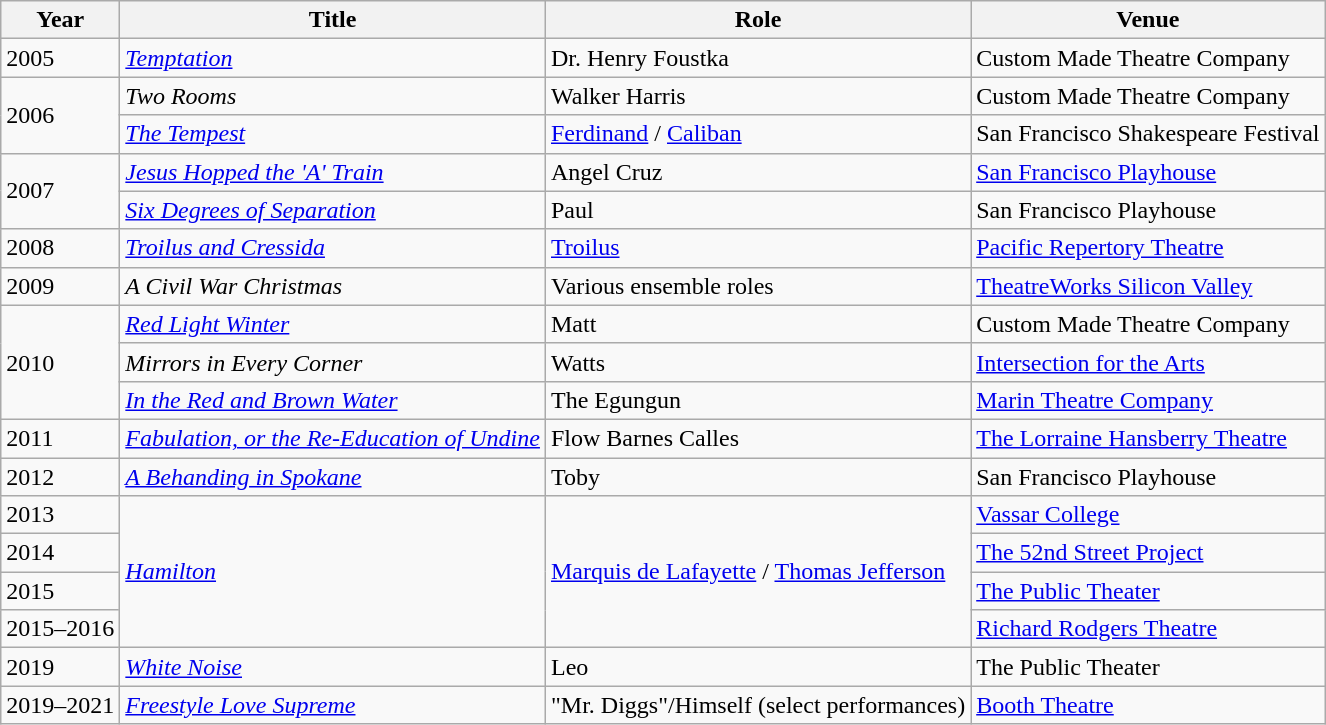<table class="wikitable sortable">
<tr>
<th>Year</th>
<th>Title</th>
<th>Role</th>
<th>Venue</th>
</tr>
<tr>
<td>2005</td>
<td><em><a href='#'>Temptation</a></em></td>
<td>Dr. Henry Foustka</td>
<td>Custom Made Theatre Company</td>
</tr>
<tr>
<td rowspan="2">2006</td>
<td><em>Two Rooms</em></td>
<td>Walker Harris</td>
<td>Custom Made Theatre Company</td>
</tr>
<tr>
<td><em><a href='#'>The Tempest</a></em></td>
<td><a href='#'>Ferdinand</a> / <a href='#'>Caliban</a></td>
<td>San Francisco Shakespeare Festival</td>
</tr>
<tr>
<td rowspan="2">2007</td>
<td><em><a href='#'>Jesus Hopped the 'A' Train</a></em></td>
<td>Angel Cruz</td>
<td><a href='#'>San Francisco Playhouse</a></td>
</tr>
<tr>
<td><em><a href='#'>Six Degrees of Separation</a></em></td>
<td>Paul</td>
<td>San Francisco Playhouse</td>
</tr>
<tr>
<td>2008</td>
<td><em><a href='#'>Troilus and Cressida</a></em></td>
<td><a href='#'>Troilus</a></td>
<td><a href='#'>Pacific Repertory Theatre</a></td>
</tr>
<tr>
<td>2009</td>
<td><em>A Civil War Christmas</em></td>
<td>Various ensemble roles</td>
<td><a href='#'>TheatreWorks Silicon Valley</a></td>
</tr>
<tr>
<td rowspan="3">2010</td>
<td><em><a href='#'>Red Light Winter</a></em></td>
<td>Matt</td>
<td>Custom Made Theatre Company</td>
</tr>
<tr>
<td><em>Mirrors in Every Corner</em></td>
<td>Watts</td>
<td><a href='#'>Intersection for the Arts</a></td>
</tr>
<tr>
<td><em><a href='#'>In the Red and Brown Water</a></em></td>
<td>The Egungun</td>
<td><a href='#'>Marin Theatre Company</a></td>
</tr>
<tr>
<td>2011</td>
<td><em><a href='#'>Fabulation, or the Re-Education of Undine</a></em></td>
<td>Flow Barnes Calles</td>
<td><a href='#'>The Lorraine Hansberry Theatre</a></td>
</tr>
<tr>
<td>2012</td>
<td><em><a href='#'>A Behanding in Spokane</a></em></td>
<td>Toby</td>
<td>San Francisco Playhouse</td>
</tr>
<tr>
<td>2013</td>
<td rowspan="4"><em><a href='#'>Hamilton</a></em></td>
<td rowspan="4"><a href='#'>Marquis de Lafayette</a> / <a href='#'>Thomas Jefferson</a></td>
<td><a href='#'>Vassar College</a></td>
</tr>
<tr>
<td>2014</td>
<td><a href='#'>The 52nd Street Project</a></td>
</tr>
<tr>
<td>2015</td>
<td><a href='#'>The Public Theater</a></td>
</tr>
<tr>
<td>2015–2016</td>
<td><a href='#'>Richard Rodgers Theatre</a></td>
</tr>
<tr>
<td>2019</td>
<td><em><a href='#'>White Noise</a></em></td>
<td>Leo</td>
<td>The Public Theater</td>
</tr>
<tr>
<td>2019–2021</td>
<td><em><a href='#'>Freestyle Love Supreme</a></em></td>
<td>"Mr. Diggs"/Himself (select performances)</td>
<td><a href='#'>Booth Theatre</a></td>
</tr>
</table>
